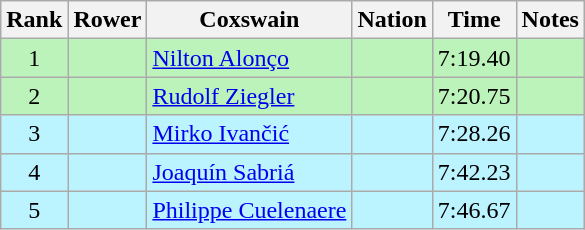<table class="wikitable sortable" style="text-align:center">
<tr>
<th>Rank</th>
<th>Rower</th>
<th>Coxswain</th>
<th>Nation</th>
<th>Time</th>
<th>Notes</th>
</tr>
<tr bgcolor=bbf3bb>
<td>1</td>
<td align=left data-sort-value="Neto, Ángelo Roso"></td>
<td align=left data-sort-value="Alonço, Nilton"><a href='#'>Nilton Alonço</a></td>
<td align=left></td>
<td>7:19.40</td>
<td></td>
</tr>
<tr bgcolor=bbf3bb>
<td>2</td>
<td align=left data-sort-value="Göpfert, Dieter"></td>
<td align=left data-sort-value="Ziegler, Rudolf"><a href='#'>Rudolf Ziegler</a></td>
<td align=left></td>
<td>7:20.75</td>
<td></td>
</tr>
<tr bgcolor=bbf3ff>
<td>3</td>
<td align=left data-sort-value="Celent, Zlatko"></td>
<td align=left data-sort-value="Ivančić, Mirko"><a href='#'>Mirko Ivančić</a></td>
<td align=left></td>
<td>7:28.26</td>
<td></td>
</tr>
<tr bgcolor=bbf3ff>
<td>4</td>
<td align=left data-sort-value="Bermúdez, José Manuel"></td>
<td align=left data-sort-value="Sabriá, Joaquín"><a href='#'>Joaquín Sabriá</a></td>
<td align=left></td>
<td>7:42.23</td>
<td></td>
</tr>
<tr bgcolor=bbf3ff>
<td>5</td>
<td align=left data-sort-value="Defraigne, Guy"></td>
<td align=left data-sort-value="Cuelenaere, Philippe"><a href='#'>Philippe Cuelenaere</a></td>
<td align=left></td>
<td>7:46.67</td>
<td></td>
</tr>
</table>
